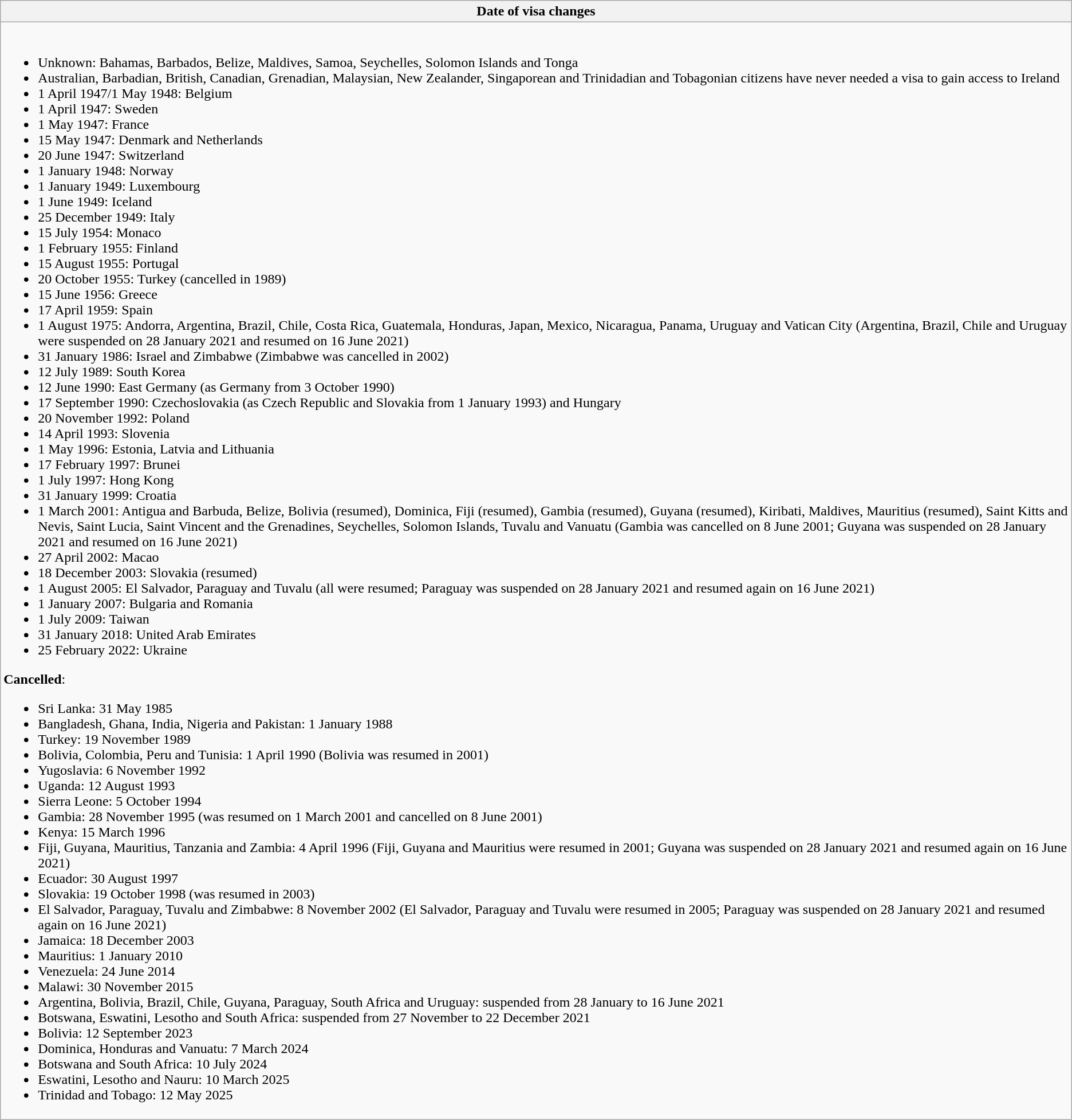<table class="wikitable collapsible collapsed">
<tr>
<th style="width:100%;";">Date of visa changes</th>
</tr>
<tr>
<td><br><ul><li>Unknown: Bahamas, Barbados, Belize, Maldives, Samoa, Seychelles, Solomon Islands and Tonga</li><li>Australian, Barbadian, British, Canadian, Grenadian, Malaysian, New Zealander, Singaporean and Trinidadian and Tobagonian citizens have never needed a visa to gain access to Ireland</li><li>1 April 1947/1 May 1948: Belgium</li><li>1 April 1947: Sweden</li><li>1 May 1947: France</li><li>15 May 1947: Denmark and Netherlands</li><li>20 June 1947: Switzerland</li><li>1 January 1948: Norway</li><li>1 January 1949: Luxembourg</li><li>1 June 1949: Iceland</li><li>25 December 1949: Italy</li><li>15 July 1954: Monaco</li><li>1 February 1955: Finland</li><li>15 August 1955: Portugal</li><li>20 October 1955: Turkey (cancelled in 1989)</li><li>15 June 1956: Greece</li><li>17 April 1959: Spain</li><li>1 August 1975: Andorra, Argentina, Brazil, Chile, Costa Rica, Guatemala, Honduras, Japan, Mexico, Nicaragua, Panama, Uruguay and Vatican City (Argentina, Brazil, Chile and Uruguay were suspended on 28 January 2021 and resumed on 16 June 2021)</li><li>31 January 1986: Israel and Zimbabwe (Zimbabwe was cancelled in 2002)</li><li>12 July 1989: South Korea</li><li>12 June 1990: East Germany (as Germany from 3 October 1990)</li><li>17 September 1990: Czechoslovakia (as Czech Republic and Slovakia from 1 January 1993) and Hungary</li><li>20 November 1992: Poland</li><li>14 April 1993: Slovenia</li><li>1 May 1996: Estonia, Latvia and Lithuania</li><li>17 February 1997: Brunei</li><li>1 July 1997: Hong Kong</li><li>31 January 1999: Croatia</li><li>1 March 2001: Antigua and Barbuda, Belize, Bolivia (resumed), Dominica, Fiji (resumed), Gambia (resumed), Guyana (resumed), Kiribati, Maldives, Mauritius (resumed), Saint Kitts and Nevis, Saint Lucia, Saint Vincent and the Grenadines, Seychelles, Solomon Islands, Tuvalu and Vanuatu (Gambia was cancelled on 8 June 2001; Guyana was suspended on 28 January 2021 and resumed on 16 June 2021)</li><li>27 April 2002: Macao</li><li>18 December 2003: Slovakia (resumed)</li><li>1 August 2005: El Salvador, Paraguay and Tuvalu (all were resumed; Paraguay was suspended on 28 January 2021 and resumed again on 16 June 2021)</li><li>1 January 2007: Bulgaria and Romania</li><li>1 July 2009: Taiwan</li><li>31 January 2018: United Arab Emirates</li><li>25 February 2022: Ukraine</li></ul><strong>Cancelled</strong>:<ul><li>Sri Lanka: 31 May 1985</li><li>Bangladesh, Ghana, India, Nigeria and Pakistan: 1 January 1988</li><li>Turkey: 19 November 1989</li><li>Bolivia, Colombia, Peru and Tunisia: 1 April 1990 (Bolivia was resumed in 2001)</li><li>Yugoslavia: 6 November 1992</li><li>Uganda: 12 August 1993</li><li>Sierra Leone: 5 October 1994</li><li>Gambia: 28 November 1995 (was resumed on 1 March 2001 and cancelled on 8 June 2001)</li><li>Kenya: 15 March 1996</li><li>Fiji, Guyana, Mauritius, Tanzania and Zambia: 4 April 1996 (Fiji, Guyana and Mauritius were resumed in 2001; Guyana was suspended on 28 January 2021 and resumed again on 16 June 2021)</li><li>Ecuador: 30 August 1997</li><li>Slovakia: 19 October 1998 (was resumed in 2003)</li><li>El Salvador, Paraguay, Tuvalu and Zimbabwe: 8 November 2002 (El Salvador, Paraguay and Tuvalu were resumed in 2005; Paraguay was suspended on 28 January 2021 and resumed again on 16 June 2021)</li><li>Jamaica: 18 December 2003</li><li>Mauritius: 1 January 2010</li><li>Venezuela: 24 June 2014</li><li>Malawi: 30 November 2015</li><li>Argentina, Bolivia, Brazil, Chile, Guyana, Paraguay, South Africa and Uruguay: suspended from 28 January to 16 June 2021</li><li>Botswana, Eswatini, Lesotho and South Africa: suspended from 27 November to 22 December 2021</li><li>Bolivia: 12 September 2023</li><li>Dominica, Honduras and Vanuatu: 7 March 2024</li><li>Botswana and South Africa: 10 July 2024</li><li>Eswatini, Lesotho and Nauru: 10 March 2025</li><li>Trinidad and Tobago: 12 May 2025</li></ul></td>
</tr>
</table>
